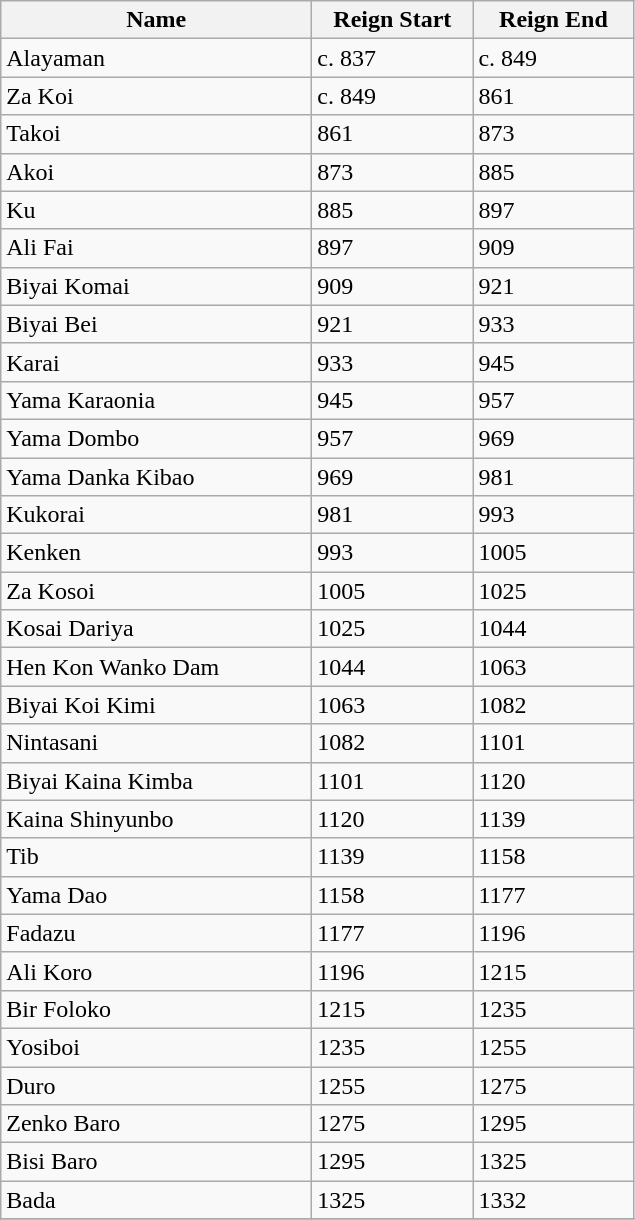<table class="wikitable">
<tr>
<th width="200pt">Name</th>
<th width="100pt">Reign Start</th>
<th width="100pt">Reign End</th>
</tr>
<tr>
<td>Alayaman</td>
<td>c. 837</td>
<td>c. 849</td>
</tr>
<tr>
<td>Za Koi</td>
<td>c. 849</td>
<td>861</td>
</tr>
<tr>
<td>Takoi</td>
<td>861</td>
<td>873</td>
</tr>
<tr>
<td>Akoi</td>
<td>873</td>
<td>885</td>
</tr>
<tr>
<td>Ku</td>
<td>885</td>
<td>897</td>
</tr>
<tr>
<td>Ali Fai</td>
<td>897</td>
<td>909</td>
</tr>
<tr>
<td>Biyai Komai</td>
<td>909</td>
<td>921</td>
</tr>
<tr>
<td>Biyai Bei</td>
<td>921</td>
<td>933</td>
</tr>
<tr>
<td>Karai</td>
<td>933</td>
<td>945</td>
</tr>
<tr>
<td>Yama Karaonia</td>
<td>945</td>
<td>957</td>
</tr>
<tr>
<td>Yama Dombo</td>
<td>957</td>
<td>969</td>
</tr>
<tr>
<td>Yama Danka Kibao</td>
<td>969</td>
<td>981</td>
</tr>
<tr>
<td>Kukorai</td>
<td>981</td>
<td>993</td>
</tr>
<tr>
<td>Kenken</td>
<td>993</td>
<td>1005</td>
</tr>
<tr>
<td>Za Kosoi</td>
<td>1005</td>
<td>1025</td>
</tr>
<tr>
<td>Kosai Dariya</td>
<td>1025</td>
<td>1044</td>
</tr>
<tr>
<td>Hen Kon Wanko Dam</td>
<td>1044</td>
<td>1063</td>
</tr>
<tr>
<td>Biyai Koi Kimi</td>
<td>1063</td>
<td>1082</td>
</tr>
<tr>
<td>Nintasani</td>
<td>1082</td>
<td>1101</td>
</tr>
<tr>
<td>Biyai Kaina Kimba</td>
<td>1101</td>
<td>1120</td>
</tr>
<tr>
<td>Kaina Shinyunbo</td>
<td>1120</td>
<td>1139</td>
</tr>
<tr>
<td>Tib</td>
<td>1139</td>
<td>1158</td>
</tr>
<tr>
<td>Yama Dao</td>
<td>1158</td>
<td>1177</td>
</tr>
<tr>
<td>Fadazu</td>
<td>1177</td>
<td>1196</td>
</tr>
<tr>
<td>Ali Koro</td>
<td>1196</td>
<td>1215</td>
</tr>
<tr>
<td>Bir Foloko</td>
<td>1215</td>
<td>1235</td>
</tr>
<tr>
<td>Yosiboi</td>
<td>1235</td>
<td>1255</td>
</tr>
<tr>
<td>Duro</td>
<td>1255</td>
<td>1275</td>
</tr>
<tr>
<td>Zenko Baro</td>
<td>1275</td>
<td>1295</td>
</tr>
<tr>
<td>Bisi Baro</td>
<td>1295</td>
<td>1325</td>
</tr>
<tr>
<td>Bada</td>
<td>1325</td>
<td>1332</td>
</tr>
<tr>
</tr>
</table>
